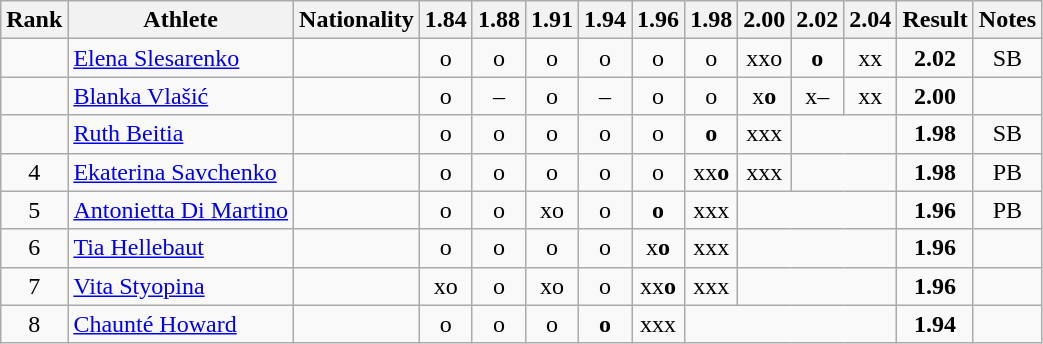<table class="wikitable" style="text-align:center">
<tr>
<th>Rank</th>
<th>Athlete</th>
<th>Nationality</th>
<th>1.84</th>
<th>1.88</th>
<th>1.91</th>
<th>1.94</th>
<th>1.96</th>
<th>1.98</th>
<th>2.00</th>
<th>2.02</th>
<th>2.04</th>
<th>Result</th>
<th>Notes</th>
</tr>
<tr>
<td></td>
<td align="left"><a href='#'>Elena Slesarenko</a></td>
<td align=left></td>
<td>o</td>
<td>o</td>
<td>o</td>
<td>o</td>
<td>o</td>
<td>o</td>
<td>xxo</td>
<td><strong>o</strong></td>
<td>xx</td>
<td><strong>2.02</strong></td>
<td>SB</td>
</tr>
<tr>
<td></td>
<td align="left"><a href='#'>Blanka Vlašić</a></td>
<td align=left></td>
<td>o</td>
<td>–</td>
<td>o</td>
<td>–</td>
<td>o</td>
<td>o</td>
<td>x<strong>o</strong></td>
<td>x–</td>
<td>xx</td>
<td><strong>2.00</strong></td>
<td></td>
</tr>
<tr>
<td></td>
<td align="left"><a href='#'>Ruth Beitia</a></td>
<td align=left></td>
<td>o</td>
<td>o</td>
<td>o</td>
<td>o</td>
<td>o</td>
<td><strong>o</strong></td>
<td>xxx</td>
<td colspan=2></td>
<td><strong>1.98</strong></td>
<td>SB</td>
</tr>
<tr>
<td>4</td>
<td align="left"><a href='#'>Ekaterina Savchenko</a></td>
<td align=left></td>
<td>o</td>
<td>o</td>
<td>o</td>
<td>o</td>
<td>o</td>
<td>xx<strong>o</strong></td>
<td>xxx</td>
<td colspan=2></td>
<td><strong>1.98</strong></td>
<td>PB</td>
</tr>
<tr>
<td>5</td>
<td align="left"><a href='#'>Antonietta Di Martino</a></td>
<td align=left></td>
<td>o</td>
<td>o</td>
<td>xo</td>
<td>o</td>
<td><strong>o</strong></td>
<td>xxx</td>
<td colspan=3></td>
<td><strong>1.96</strong></td>
<td>PB</td>
</tr>
<tr>
<td>6</td>
<td align="left"><a href='#'>Tia Hellebaut</a></td>
<td align=left></td>
<td>o</td>
<td>o</td>
<td>o</td>
<td>o</td>
<td>x<strong>o</strong></td>
<td>xxx</td>
<td colspan=3></td>
<td><strong>1.96</strong></td>
<td></td>
</tr>
<tr>
<td>7</td>
<td align="left"><a href='#'>Vita Styopina</a></td>
<td align=left></td>
<td>xo</td>
<td>o</td>
<td>xo</td>
<td>o</td>
<td>xx<strong>o</strong></td>
<td>xxx</td>
<td colspan=3></td>
<td><strong>1.96</strong></td>
<td></td>
</tr>
<tr>
<td>8</td>
<td align="left"><a href='#'>Chaunté Howard</a></td>
<td align=left></td>
<td>o</td>
<td>o</td>
<td>o</td>
<td><strong>o</strong></td>
<td>xxx</td>
<td colspan=4></td>
<td><strong>1.94</strong></td>
<td></td>
</tr>
</table>
